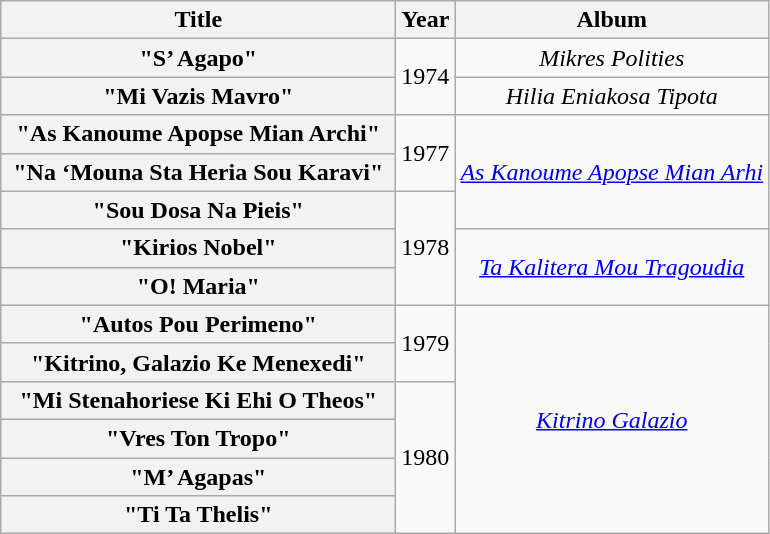<table class="wikitable plainrowheaders" style="text-align:center;">
<tr>
<th scope="col" style="width:16em;">Title</th>
<th scope="col">Year</th>
<th scope="col">Album</th>
</tr>
<tr>
<th scope="row">"S’ Agapo"</th>
<td rowspan="2">1974</td>
<td><em>Mikres Polities</em></td>
</tr>
<tr>
<th scope="row">"Mi Vazis Mavro"</th>
<td><em>Hilia Eniakosa Tipota</em></td>
</tr>
<tr>
<th scope="row">"As Kanoume Apopse Mian Archi"</th>
<td rowspan="2">1977</td>
<td rowspan="3"><em><a href='#'>As Kanoume Apopse Mian Arhi</a></em></td>
</tr>
<tr>
<th scope="row">"Na ‘Mouna Sta Heria Sou Karavi"</th>
</tr>
<tr>
<th scope="row">"Sou Dosa Na Pieis"</th>
<td rowspan="3">1978</td>
</tr>
<tr>
<th scope="row">"Kirios Nobel"</th>
<td rowspan="2"><em><a href='#'>Ta Kalitera Mou Tragoudia</a></em></td>
</tr>
<tr>
<th scope="row">"O! Maria"</th>
</tr>
<tr>
<th scope="row">"Autos Pou Perimeno"</th>
<td rowspan="2">1979</td>
<td rowspan="6"><em><a href='#'>Kitrino Galazio</a></em></td>
</tr>
<tr>
<th scope="row">"Kitrino, Galazio Ke Menexedi"</th>
</tr>
<tr>
<th scope="row">"Mi Stenahoriese Ki Ehi O Theos"</th>
<td rowspan="4">1980</td>
</tr>
<tr>
<th scope="row">"Vres Ton Tropo"</th>
</tr>
<tr>
<th scope="row">"M’ Agapas"</th>
</tr>
<tr>
<th scope="row">"Ti Ta Thelis"</th>
</tr>
</table>
